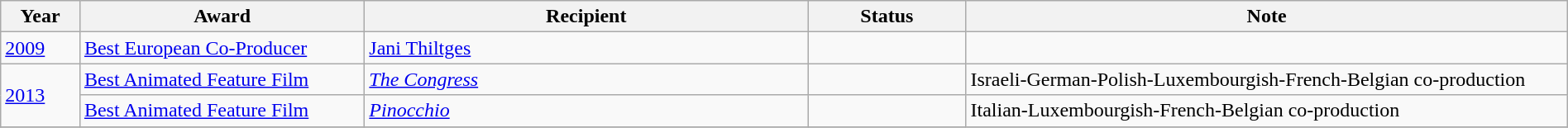<table class="wikitable" width="100%" cellpadding="5">
<tr>
<th width="5%">Year</th>
<th width="18%">Award</th>
<th width="28%">Recipient</th>
<th width="10%">Status</th>
<th width="38%">Note</th>
</tr>
<tr>
<td><a href='#'>2009</a></td>
<td><a href='#'>Best European Co-Producer</a></td>
<td><a href='#'>Jani Thiltges</a></td>
<td></td>
<td></td>
</tr>
<tr>
<td rowspan="2"><a href='#'>2013</a></td>
<td><a href='#'>Best Animated Feature Film</a></td>
<td><em><a href='#'>The Congress</a></em></td>
<td></td>
<td>Israeli-German-Polish-Luxembourgish-French-Belgian co-production</td>
</tr>
<tr>
<td><a href='#'>Best Animated Feature Film</a></td>
<td><em><a href='#'>Pinocchio</a></em></td>
<td></td>
<td>Italian-Luxembourgish-French-Belgian co-production</td>
</tr>
<tr>
</tr>
</table>
